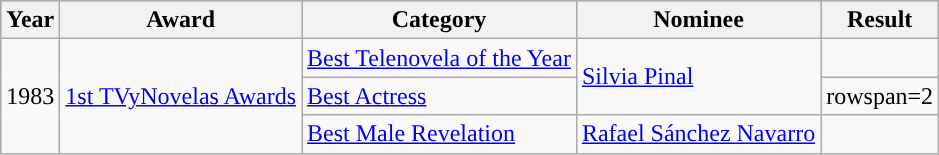<table class="wikitable">
<tr style="background:#b0c4de;">
<th>Year</th>
<th>Award</th>
<th>Category</th>
<th>Nominee</th>
<th>Result</th>
</tr>
<tr>
<td rowspan=3>1983</td>
<td rowspan=3><a href='#'>1st TVyNovelas Awards</a></td>
<td><a href='#'>Best Telenovela of the Year</a></td>
<td rowspan=2><a href='#'>Silvia Pinal</a></td>
<td></td>
</tr>
<tr>
<td><a href='#'>Best Actress</a></td>
<td>rowspan=2 </td>
</tr>
<tr>
<td><a href='#'>Best Male Revelation</a></td>
<td><a href='#'>Rafael Sánchez Navarro</a></td>
</tr>
</table>
